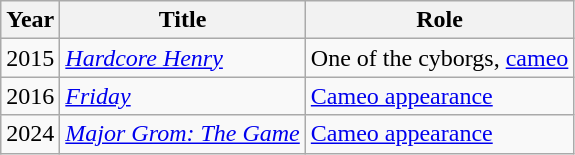<table class="wikitable">
<tr>
<th>Year</th>
<th>Title</th>
<th>Role</th>
</tr>
<tr>
<td>2015</td>
<td><em><a href='#'>Hardcore Henry</a></em></td>
<td>One of the cyborgs, <a href='#'>cameo</a></td>
</tr>
<tr>
<td>2016</td>
<td><em><a href='#'>Friday</a></em></td>
<td><a href='#'>Cameo appearance</a></td>
</tr>
<tr>
<td>2024</td>
<td><em><a href='#'>Major Grom: The Game</a></em></td>
<td><a href='#'>Cameo appearance</a></td>
</tr>
</table>
